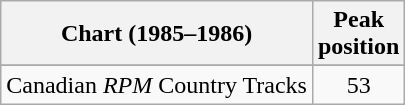<table class="wikitable sortable">
<tr>
<th align="left">Chart (1985–1986)</th>
<th align="center">Peak<br>position</th>
</tr>
<tr>
</tr>
<tr>
<td align="left">Canadian <em>RPM</em> Country Tracks</td>
<td align="center">53</td>
</tr>
</table>
